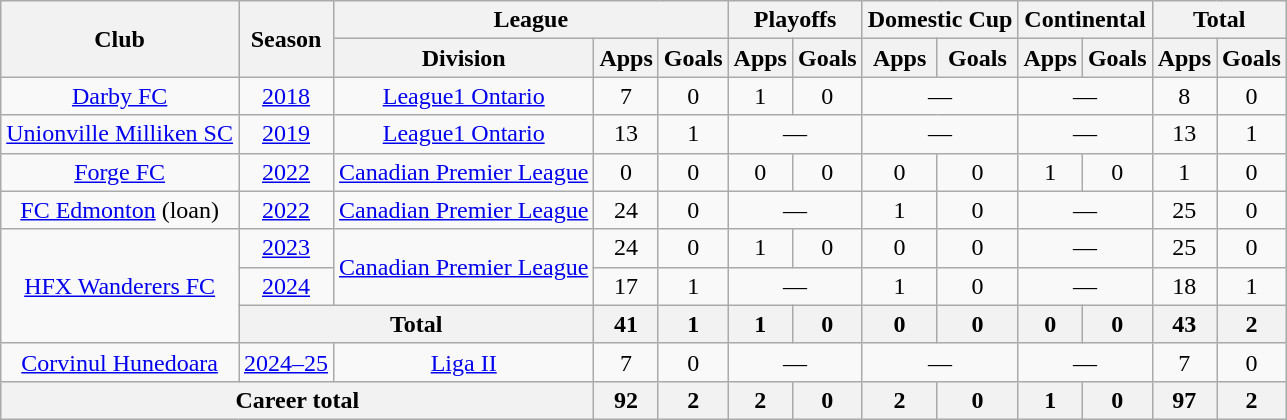<table class="wikitable" style="text-align:center">
<tr>
<th rowspan="2">Club</th>
<th rowspan="2">Season</th>
<th colspan="3">League</th>
<th colspan="2">Playoffs</th>
<th colspan="2">Domestic Cup</th>
<th colspan="2">Continental</th>
<th colspan="2">Total</th>
</tr>
<tr>
<th>Division</th>
<th>Apps</th>
<th>Goals</th>
<th>Apps</th>
<th>Goals</th>
<th>Apps</th>
<th>Goals</th>
<th>Apps</th>
<th>Goals</th>
<th>Apps</th>
<th>Goals</th>
</tr>
<tr>
<td><a href='#'>Darby FC</a></td>
<td><a href='#'>2018</a></td>
<td><a href='#'>League1 Ontario</a></td>
<td>7</td>
<td>0</td>
<td>1</td>
<td>0</td>
<td colspan="2">—</td>
<td colspan="2">—</td>
<td>8</td>
<td>0</td>
</tr>
<tr>
<td><a href='#'>Unionville Milliken SC</a></td>
<td><a href='#'>2019</a></td>
<td><a href='#'>League1 Ontario</a></td>
<td>13</td>
<td>1</td>
<td colspan="2">—</td>
<td colspan="2">—</td>
<td colspan="2">—</td>
<td>13</td>
<td>1</td>
</tr>
<tr>
<td><a href='#'>Forge FC</a></td>
<td><a href='#'>2022</a></td>
<td><a href='#'>Canadian Premier League</a></td>
<td>0</td>
<td>0</td>
<td>0</td>
<td>0</td>
<td>0</td>
<td>0</td>
<td>1</td>
<td>0</td>
<td>1</td>
<td>0</td>
</tr>
<tr>
<td><a href='#'>FC Edmonton</a> (loan)</td>
<td><a href='#'>2022</a></td>
<td><a href='#'>Canadian Premier League</a></td>
<td>24</td>
<td>0</td>
<td colspan="2">—</td>
<td>1</td>
<td>0</td>
<td colspan="2">—</td>
<td>25</td>
<td>0</td>
</tr>
<tr>
<td rowspan="3"><a href='#'>HFX Wanderers FC</a></td>
<td><a href='#'>2023</a></td>
<td rowspan=2><a href='#'>Canadian Premier League</a></td>
<td>24</td>
<td>0</td>
<td>1</td>
<td>0</td>
<td>0</td>
<td>0</td>
<td colspan="2">—</td>
<td>25</td>
<td>0</td>
</tr>
<tr>
<td><a href='#'>2024</a><br></td>
<td>17</td>
<td>1</td>
<td colspan="2">—</td>
<td>1</td>
<td>0</td>
<td colspan="2">—</td>
<td>18</td>
<td>1<br></td>
</tr>
<tr>
<th colspan="2">Total</th>
<th>41</th>
<th>1</th>
<th>1</th>
<th>0</th>
<th>0</th>
<th>0</th>
<th>0</th>
<th>0</th>
<th>43</th>
<th>2</th>
</tr>
<tr>
<td><a href='#'>Corvinul Hunedoara</a></td>
<td><a href='#'>2024–25</a></td>
<td><a href='#'>Liga II</a></td>
<td>7</td>
<td>0</td>
<td colspan="2">—</td>
<td colspan="2">—</td>
<td colspan="2">—</td>
<td>7</td>
<td>0</td>
</tr>
<tr>
<th colspan="3">Career total</th>
<th>92</th>
<th>2</th>
<th>2</th>
<th>0</th>
<th>2</th>
<th>0</th>
<th>1</th>
<th>0</th>
<th>97</th>
<th>2</th>
</tr>
</table>
